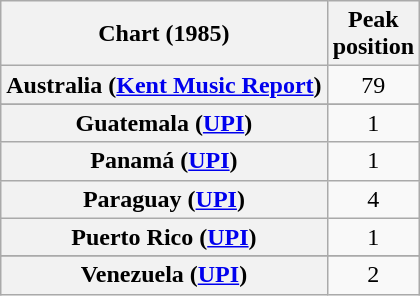<table class="wikitable sortable plainrowheaders">
<tr>
<th scope="col">Chart (1985)</th>
<th scope="col">Peak<br>position</th>
</tr>
<tr>
<th scope="row">Australia (<a href='#'>Kent Music Report</a>)</th>
<td align="center">79</td>
</tr>
<tr>
</tr>
<tr>
<th scope="row">Guatemala (<a href='#'>UPI</a>)</th>
<td align="center">1</td>
</tr>
<tr>
<th scope="row">Panamá (<a href='#'>UPI</a>)</th>
<td align="center">1</td>
</tr>
<tr>
<th scope="row">Paraguay (<a href='#'>UPI</a>)</th>
<td align="center">4</td>
</tr>
<tr>
<th scope="row">Puerto Rico (<a href='#'>UPI</a>)</th>
<td align="center">1</td>
</tr>
<tr>
</tr>
<tr>
</tr>
<tr>
<th scope="row">Venezuela (<a href='#'>UPI</a>)</th>
<td align="center">2</td>
</tr>
</table>
